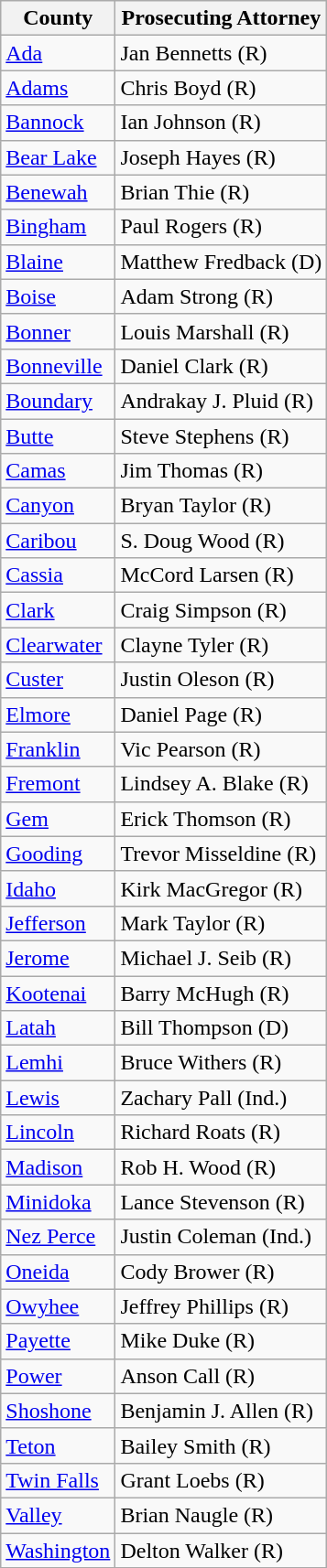<table class="wikitable">
<tr>
<th>County</th>
<th>Prosecuting Attorney</th>
</tr>
<tr>
<td><a href='#'>Ada</a></td>
<td>Jan Bennetts (R)</td>
</tr>
<tr>
<td><a href='#'>Adams</a></td>
<td>Chris Boyd (R)</td>
</tr>
<tr>
<td><a href='#'>Bannock</a></td>
<td>Ian Johnson (R)</td>
</tr>
<tr>
<td><a href='#'>Bear Lake</a></td>
<td>Joseph Hayes (R)</td>
</tr>
<tr>
<td><a href='#'>Benewah</a></td>
<td>Brian Thie (R)</td>
</tr>
<tr>
<td><a href='#'>Bingham</a></td>
<td>Paul Rogers (R)</td>
</tr>
<tr>
<td><a href='#'>Blaine</a></td>
<td>Matthew Fredback (D)</td>
</tr>
<tr>
<td><a href='#'>Boise</a></td>
<td>Adam Strong (R)</td>
</tr>
<tr>
<td><a href='#'>Bonner</a></td>
<td>Louis Marshall (R)</td>
</tr>
<tr>
<td><a href='#'>Bonneville</a></td>
<td>Daniel Clark (R)</td>
</tr>
<tr>
<td><a href='#'>Boundary</a></td>
<td>Andrakay J. Pluid (R)</td>
</tr>
<tr>
<td><a href='#'>Butte</a></td>
<td>Steve Stephens (R)</td>
</tr>
<tr>
<td><a href='#'>Camas</a></td>
<td>Jim Thomas (R)</td>
</tr>
<tr>
<td><a href='#'>Canyon</a></td>
<td>Bryan Taylor (R)</td>
</tr>
<tr>
<td><a href='#'>Caribou</a></td>
<td>S. Doug Wood (R)</td>
</tr>
<tr>
<td><a href='#'>Cassia</a></td>
<td>McCord Larsen (R)</td>
</tr>
<tr>
<td><a href='#'>Clark</a></td>
<td>Craig Simpson (R)</td>
</tr>
<tr>
<td><a href='#'>Clearwater</a></td>
<td>Clayne Tyler (R)</td>
</tr>
<tr>
<td><a href='#'>Custer</a></td>
<td>Justin Oleson (R)</td>
</tr>
<tr>
<td><a href='#'>Elmore</a></td>
<td>Daniel Page (R)</td>
</tr>
<tr>
<td><a href='#'>Franklin</a></td>
<td>Vic Pearson (R)</td>
</tr>
<tr>
<td><a href='#'>Fremont</a></td>
<td>Lindsey A. Blake (R)</td>
</tr>
<tr>
<td><a href='#'>Gem</a></td>
<td>Erick Thomson (R)</td>
</tr>
<tr>
<td><a href='#'>Gooding</a></td>
<td>Trevor Misseldine (R)</td>
</tr>
<tr>
<td><a href='#'>Idaho</a></td>
<td>Kirk MacGregor (R)</td>
</tr>
<tr>
<td><a href='#'>Jefferson</a></td>
<td>Mark Taylor (R)</td>
</tr>
<tr>
<td><a href='#'>Jerome</a></td>
<td>Michael J. Seib (R)</td>
</tr>
<tr>
<td><a href='#'>Kootenai</a></td>
<td>Barry McHugh (R)</td>
</tr>
<tr>
<td><a href='#'>Latah</a></td>
<td>Bill Thompson (D)</td>
</tr>
<tr>
<td><a href='#'>Lemhi</a></td>
<td>Bruce Withers (R)</td>
</tr>
<tr>
<td><a href='#'>Lewis</a></td>
<td>Zachary Pall (Ind.)</td>
</tr>
<tr>
<td><a href='#'>Lincoln</a></td>
<td>Richard Roats (R)</td>
</tr>
<tr>
<td><a href='#'>Madison</a></td>
<td>Rob H. Wood (R)</td>
</tr>
<tr>
<td><a href='#'>Minidoka</a></td>
<td>Lance Stevenson (R)</td>
</tr>
<tr>
<td><a href='#'>Nez Perce</a></td>
<td>Justin Coleman (Ind.)</td>
</tr>
<tr>
<td><a href='#'>Oneida</a></td>
<td>Cody Brower (R)</td>
</tr>
<tr>
<td><a href='#'>Owyhee</a></td>
<td>Jeffrey Phillips (R)</td>
</tr>
<tr>
<td><a href='#'>Payette</a></td>
<td>Mike Duke (R)</td>
</tr>
<tr>
<td><a href='#'>Power</a></td>
<td>Anson Call (R)</td>
</tr>
<tr>
<td><a href='#'>Shoshone</a></td>
<td>Benjamin J. Allen (R)</td>
</tr>
<tr>
<td><a href='#'>Teton</a></td>
<td>Bailey Smith (R)</td>
</tr>
<tr>
<td><a href='#'>Twin Falls</a></td>
<td>Grant Loebs (R)</td>
</tr>
<tr>
<td><a href='#'>Valley</a></td>
<td>Brian Naugle (R)</td>
</tr>
<tr>
<td><a href='#'>Washington</a></td>
<td>Delton Walker (R)</td>
</tr>
</table>
